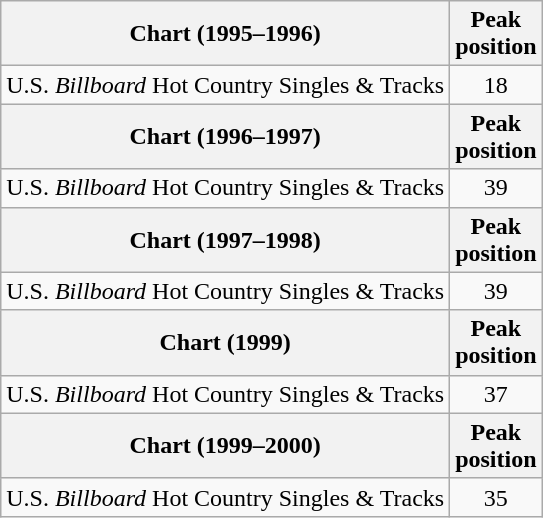<table class="wikitable">
<tr>
<th align="left">Chart (1995–1996)</th>
<th align="center">Peak<br>position</th>
</tr>
<tr>
<td align="left">U.S. <em>Billboard</em> Hot Country Singles & Tracks</td>
<td align="center">18</td>
</tr>
<tr>
<th align="left">Chart (1996–1997)</th>
<th align="center">Peak<br>position</th>
</tr>
<tr>
<td align="left">U.S. <em>Billboard</em> Hot Country Singles & Tracks</td>
<td align="center">39</td>
</tr>
<tr>
<th align="left">Chart (1997–1998)</th>
<th align="center">Peak<br>position</th>
</tr>
<tr>
<td align="left">U.S. <em>Billboard</em> Hot Country Singles & Tracks</td>
<td align="center">39</td>
</tr>
<tr>
<th align="left">Chart (1999)</th>
<th align="center">Peak<br>position</th>
</tr>
<tr>
<td align="left">U.S. <em>Billboard</em> Hot Country Singles & Tracks</td>
<td align="center">37</td>
</tr>
<tr>
<th align="left">Chart (1999–2000)</th>
<th align="center">Peak<br>position</th>
</tr>
<tr>
<td align="left">U.S. <em>Billboard</em> Hot Country Singles & Tracks</td>
<td align="center">35</td>
</tr>
</table>
